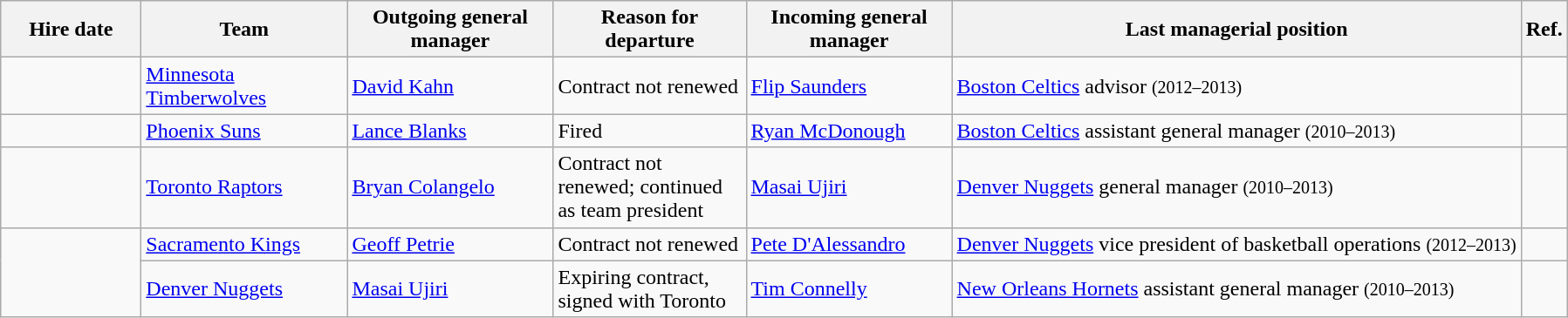<table class="wikitable sortable">
<tr>
<th style="width:100px">Hire date</th>
<th style="width:150px">Team</th>
<th style="width:150px">Outgoing general manager</th>
<th style="width:140px">Reason for departure</th>
<th style="width:150px">Incoming general manager</th>
<th class="unsortable">Last managerial position</th>
<th class="unsortable">Ref.</th>
</tr>
<tr>
<td align=center></td>
<td><a href='#'>Minnesota Timberwolves</a></td>
<td><a href='#'>David Kahn</a></td>
<td>Contract not renewed</td>
<td><a href='#'>Flip Saunders</a></td>
<td><a href='#'>Boston Celtics</a> advisor <small>(2012–2013)</small></td>
<td align=center></td>
</tr>
<tr>
<td align=center></td>
<td><a href='#'>Phoenix Suns</a></td>
<td><a href='#'>Lance Blanks</a></td>
<td>Fired</td>
<td><a href='#'>Ryan McDonough</a></td>
<td><a href='#'>Boston Celtics</a> assistant general manager <small>(2010–2013)</small></td>
<td align=center></td>
</tr>
<tr>
<td align=center></td>
<td><a href='#'>Toronto Raptors</a></td>
<td><a href='#'>Bryan Colangelo</a></td>
<td>Contract not renewed; continued as team president</td>
<td><a href='#'>Masai Ujiri</a></td>
<td><a href='#'>Denver Nuggets</a> general manager <small>(2010–2013)</small></td>
<td align=center></td>
</tr>
<tr>
<td align=center rowspan=2></td>
<td><a href='#'>Sacramento Kings</a></td>
<td><a href='#'>Geoff Petrie</a></td>
<td>Contract not renewed</td>
<td><a href='#'>Pete D'Alessandro</a></td>
<td><a href='#'>Denver Nuggets</a> vice president of basketball operations <small>(2012–2013)</small></td>
<td align=center></td>
</tr>
<tr>
<td><a href='#'>Denver Nuggets</a></td>
<td><a href='#'>Masai Ujiri</a></td>
<td>Expiring contract, signed with Toronto</td>
<td><a href='#'>Tim Connelly</a></td>
<td><a href='#'>New Orleans Hornets</a> assistant general manager <small>(2010–2013)</small></td>
<td align=center></td>
</tr>
</table>
